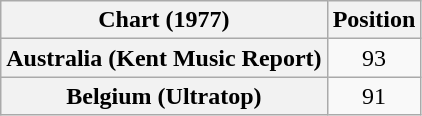<table class="wikitable sortable plainrowheaders" style="text-align:center">
<tr>
<th scope="col">Chart (1977)</th>
<th scope="col">Position</th>
</tr>
<tr>
<th scope="row">Australia (Kent Music Report)</th>
<td>93</td>
</tr>
<tr>
<th scope="row">Belgium (Ultratop)</th>
<td>91</td>
</tr>
</table>
